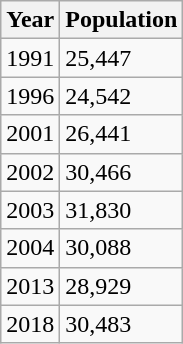<table class="wikitable">
<tr>
<th>Year</th>
<th>Population</th>
</tr>
<tr>
<td>1991</td>
<td>25,447</td>
</tr>
<tr>
<td>1996</td>
<td>24,542</td>
</tr>
<tr>
<td>2001</td>
<td>26,441</td>
</tr>
<tr>
<td>2002</td>
<td>30,466</td>
</tr>
<tr>
<td>2003</td>
<td>31,830</td>
</tr>
<tr>
<td>2004</td>
<td>30,088</td>
</tr>
<tr>
<td>2013</td>
<td>28,929</td>
</tr>
<tr>
<td>2018</td>
<td>30,483</td>
</tr>
</table>
